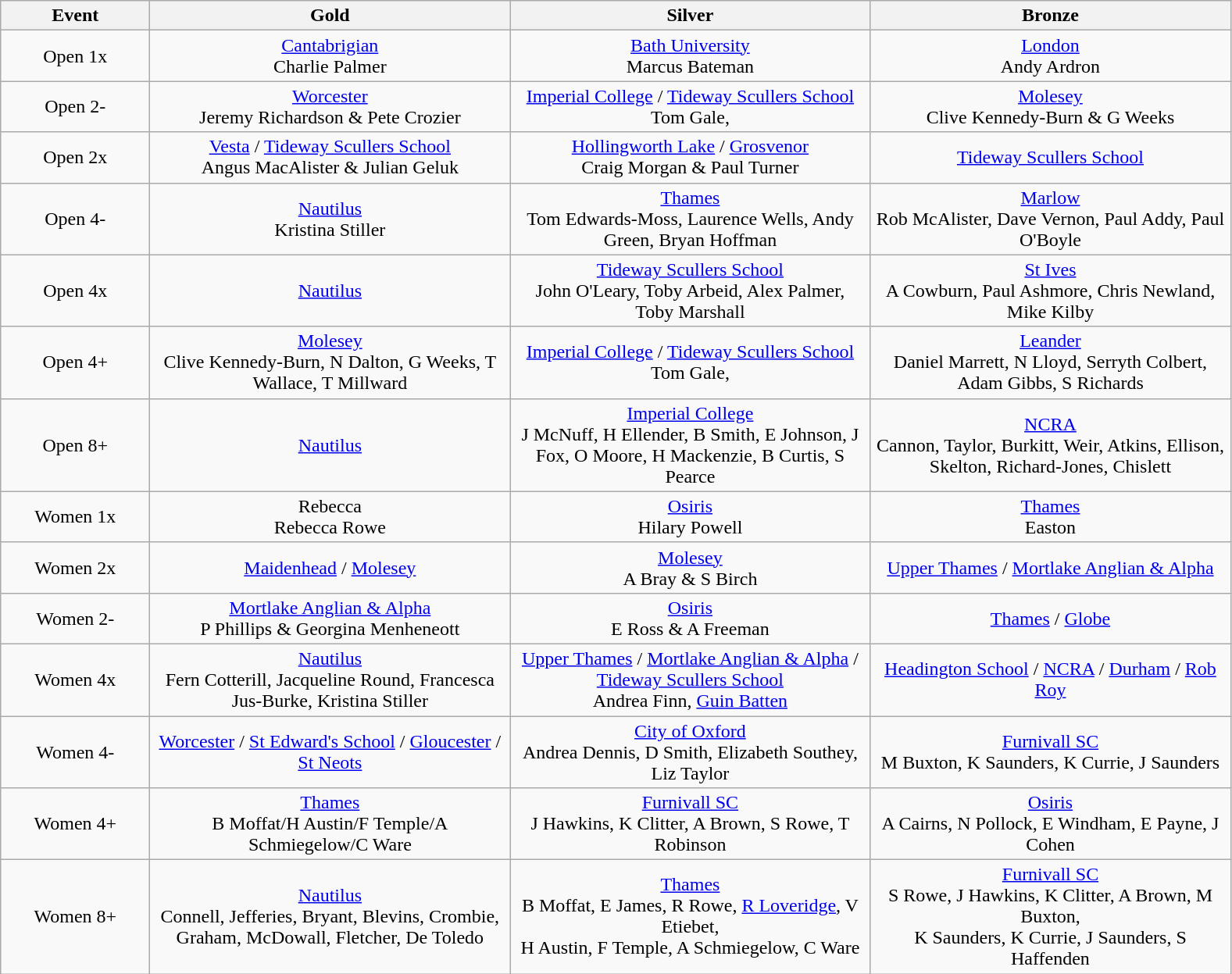<table class="wikitable" style="text-align:center">
<tr>
<th width=120>Event</th>
<th width=300>Gold</th>
<th width=300>Silver</th>
<th width=300>Bronze</th>
</tr>
<tr>
<td>Open 1x</td>
<td><a href='#'>Cantabrigian</a><br>Charlie Palmer</td>
<td><a href='#'>Bath University</a><br>Marcus Bateman</td>
<td><a href='#'>London</a><br> Andy Ardron</td>
</tr>
<tr>
<td>Open 2-</td>
<td><a href='#'>Worcester</a><br>Jeremy Richardson & Pete Crozier</td>
<td><a href='#'>Imperial College</a> / <a href='#'>Tideway Scullers School</a><br>Tom Gale,</td>
<td><a href='#'>Molesey</a><br> Clive Kennedy-Burn & G Weeks</td>
</tr>
<tr>
<td>Open 2x</td>
<td><a href='#'>Vesta</a> / <a href='#'>Tideway Scullers School</a> <br>Angus MacAlister & Julian Geluk</td>
<td><a href='#'>Hollingworth Lake</a> / <a href='#'>Grosvenor</a><br>Craig Morgan & Paul Turner</td>
<td><a href='#'>Tideway Scullers School</a><br></td>
</tr>
<tr>
<td>Open 4-</td>
<td><a href='#'>Nautilus</a><br>Kristina Stiller</td>
<td><a href='#'>Thames</a><br> Tom Edwards-Moss, Laurence Wells, Andy Green, Bryan Hoffman</td>
<td><a href='#'>Marlow</a>  <br> Rob McAlister, Dave Vernon, Paul Addy, Paul O'Boyle</td>
</tr>
<tr>
<td>Open 4x</td>
<td><a href='#'>Nautilus</a><br></td>
<td><a href='#'>Tideway Scullers School</a><br>John O'Leary, Toby Arbeid, Alex Palmer, Toby Marshall</td>
<td><a href='#'>St Ives</a> <br>  A Cowburn, Paul Ashmore, Chris Newland, Mike Kilby</td>
</tr>
<tr>
<td>Open 4+</td>
<td><a href='#'>Molesey</a><br>Clive Kennedy-Burn, N Dalton, G Weeks, T Wallace, T Millward</td>
<td><a href='#'>Imperial College</a> / <a href='#'>Tideway Scullers School</a><br>Tom Gale,</td>
<td><a href='#'>Leander</a>  <br> Daniel Marrett, N Lloyd, Serryth Colbert, Adam Gibbs, S Richards</td>
</tr>
<tr>
<td>Open 8+</td>
<td><a href='#'>Nautilus</a><br></td>
<td><a href='#'>Imperial College</a><br>J McNuff, H Ellender, B Smith, E Johnson, J Fox, O Moore, H Mackenzie, B Curtis, S Pearce</td>
<td><a href='#'>NCRA</a> <br> Cannon, Taylor, Burkitt, Weir, Atkins, Ellison, Skelton, Richard-Jones, Chislett</td>
</tr>
<tr>
<td>Women 1x</td>
<td>Rebecca <br>Rebecca Rowe</td>
<td><a href='#'>Osiris</a> <br> Hilary Powell</td>
<td><a href='#'>Thames</a><br> Easton</td>
</tr>
<tr>
<td>Women 2x</td>
<td><a href='#'>Maidenhead</a> / <a href='#'>Molesey</a><br></td>
<td><a href='#'>Molesey</a><br> A Bray & S Birch</td>
<td><a href='#'>Upper Thames</a> / <a href='#'>Mortlake Anglian & Alpha</a><br></td>
</tr>
<tr>
<td>Women 2-</td>
<td><a href='#'>Mortlake Anglian & Alpha</a><br>P Phillips & Georgina Menheneott</td>
<td><a href='#'>Osiris</a><br>E Ross & A Freeman</td>
<td><a href='#'>Thames</a> / <a href='#'>Globe</a> <br></td>
</tr>
<tr>
<td>Women 4x</td>
<td><a href='#'>Nautilus</a> <br> Fern Cotterill, Jacqueline Round, Francesca Jus-Burke, Kristina Stiller</td>
<td><a href='#'>Upper Thames</a> / <a href='#'>Mortlake Anglian & Alpha</a> / <a href='#'>Tideway Scullers School</a> <br>Andrea Finn, <a href='#'>Guin Batten</a></td>
<td><a href='#'>Headington School</a> / <a href='#'>NCRA</a> / <a href='#'>Durham</a> / <a href='#'>Rob Roy</a><br></td>
</tr>
<tr>
<td>Women 4-</td>
<td><a href='#'>Worcester</a> / <a href='#'>St Edward's School</a> / <a href='#'>Gloucester</a> / <a href='#'>St Neots</a><br></td>
<td><a href='#'>City of Oxford</a><br>Andrea Dennis, D Smith, Elizabeth Southey, Liz Taylor</td>
<td><a href='#'>Furnivall SC</a> <br> M Buxton, K Saunders, K Currie, J Saunders</td>
</tr>
<tr>
<td>Women 4+</td>
<td><a href='#'>Thames</a> <br>B Moffat/H Austin/F Temple/A Schmiegelow/C Ware</td>
<td><a href='#'>Furnivall SC</a> <br>J Hawkins, K Clitter, A Brown, S Rowe, T Robinson</td>
<td><a href='#'>Osiris</a><br> A Cairns, N Pollock, E Windham, E Payne, J Cohen</td>
</tr>
<tr>
<td>Women 8+</td>
<td><a href='#'>Nautilus</a><br> Connell, Jefferies, Bryant, Blevins, Crombie,<br> Graham, McDowall, Fletcher, De Toledo</td>
<td><a href='#'>Thames</a><br>B Moffat, E James, R Rowe, <a href='#'>R Loveridge</a>, V Etiebet,<br> H Austin, F Temple, A Schmiegelow, C Ware</td>
<td><a href='#'>Furnivall SC</a> <br> S Rowe, J Hawkins, K Clitter, A Brown, M Buxton,<br> K Saunders, K Currie, J Saunders, S Haffenden</td>
</tr>
</table>
